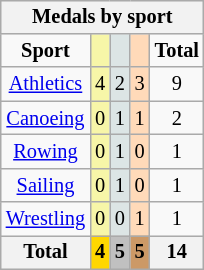<table class="wikitable" style="text-align:center; font-size:85%; float:right">
<tr style="background:#efefef;">
<th colspan=7><strong>Medals by sport</strong></th>
</tr>
<tr>
<td><strong>Sport</strong></td>
<td style="background:#f7f6a8;"></td>
<td style="background:#dce5e5;"></td>
<td style="background:#ffdab9;"></td>
<td><strong>Total</strong></td>
</tr>
<tr>
<td><a href='#'>Athletics</a></td>
<td style="background:#f7f6a8;">4</td>
<td style="background:#dce5e5;">2</td>
<td style="background:#ffdab9;">3</td>
<td>9</td>
</tr>
<tr>
<td><a href='#'>Canoeing</a></td>
<td style="background:#f7f6a8;">0</td>
<td style="background:#dce5e5;">1</td>
<td style="background:#ffdab9;">1</td>
<td>2</td>
</tr>
<tr>
<td><a href='#'>Rowing</a></td>
<td style="background:#f7f6a8;">0</td>
<td style="background:#dce5e5;">1</td>
<td style="background:#ffdab9;">0</td>
<td>1</td>
</tr>
<tr>
<td><a href='#'>Sailing</a></td>
<td style="background:#f7f6a8;">0</td>
<td style="background:#dce5e5;">1</td>
<td style="background:#ffdab9;">0</td>
<td>1</td>
</tr>
<tr>
<td><a href='#'>Wrestling</a></td>
<td style="background:#f7f6a8;">0</td>
<td style="background:#dce5e5;">0</td>
<td style="background:#ffdab9;">1</td>
<td>1</td>
</tr>
<tr>
<th>Total</th>
<th style="background:gold;">4</th>
<th style="background:silver;">5</th>
<th style="background:#c96;">5</th>
<th>14</th>
</tr>
</table>
